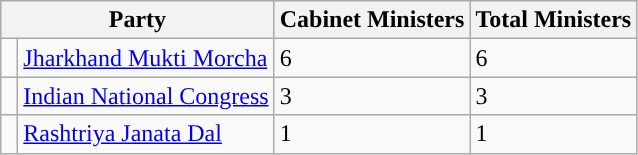<table class="wikitable">
<tr>
<th colspan="2">Party</th>
<th>Cabinet Ministers</th>
<th>Total Ministers</th>
</tr>
<tr>
<td width="4px"></td>
<td><a href='#'>Jharkhand Mukti Morcha</a></td>
<td>6</td>
<td>6</td>
</tr>
<tr>
<td width="4px"></td>
<td><a href='#'>Indian National Congress</a></td>
<td>3</td>
<td>3</td>
</tr>
<tr>
<td width="4px"></td>
<td><a href='#'>Rashtriya Janata Dal</a></td>
<td>1</td>
<td>1</td>
</tr>
</table>
